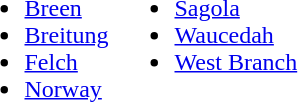<table>
<tr ---- valign="top">
<td><br><ul><li><a href='#'>Breen</a></li><li><a href='#'>Breitung</a></li><li><a href='#'>Felch</a></li><li><a href='#'>Norway</a></li></ul></td>
<td><br><ul><li><a href='#'>Sagola</a></li><li><a href='#'>Waucedah</a></li><li><a href='#'>West Branch</a></li></ul></td>
</tr>
</table>
